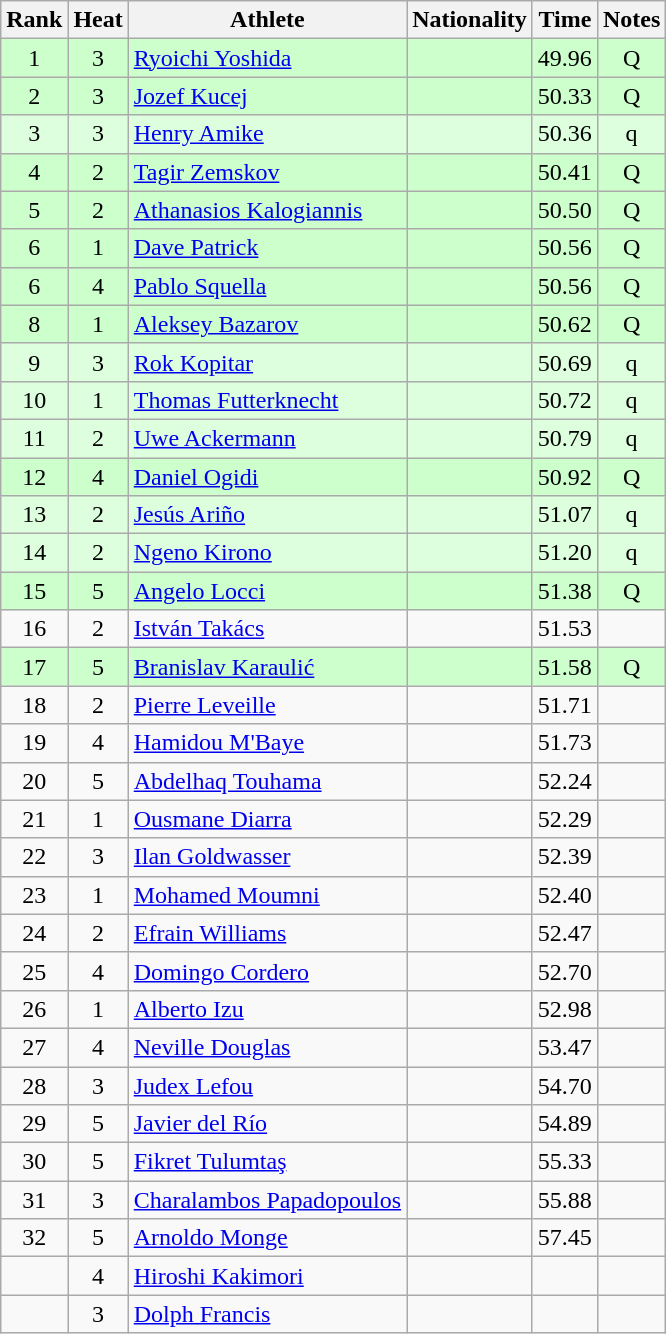<table class="wikitable sortable" style="text-align:center">
<tr>
<th>Rank</th>
<th>Heat</th>
<th>Athlete</th>
<th>Nationality</th>
<th>Time</th>
<th>Notes</th>
</tr>
<tr bgcolor=ccffcc>
<td>1</td>
<td>3</td>
<td align=left><a href='#'>Ryoichi Yoshida</a></td>
<td align=left></td>
<td>49.96</td>
<td>Q</td>
</tr>
<tr bgcolor=ccffcc>
<td>2</td>
<td>3</td>
<td align=left><a href='#'>Jozef Kucej</a></td>
<td align=left></td>
<td>50.33</td>
<td>Q</td>
</tr>
<tr bgcolor=ddffdd>
<td>3</td>
<td>3</td>
<td align=left><a href='#'>Henry Amike</a></td>
<td align=left></td>
<td>50.36</td>
<td>q</td>
</tr>
<tr bgcolor=ccffcc>
<td>4</td>
<td>2</td>
<td align=left><a href='#'>Tagir Zemskov</a></td>
<td align=left></td>
<td>50.41</td>
<td>Q</td>
</tr>
<tr bgcolor=ccffcc>
<td>5</td>
<td>2</td>
<td align=left><a href='#'>Athanasios Kalogiannis</a></td>
<td align=left></td>
<td>50.50</td>
<td>Q</td>
</tr>
<tr bgcolor=ccffcc>
<td>6</td>
<td>1</td>
<td align=left><a href='#'>Dave Patrick</a></td>
<td align=left></td>
<td>50.56</td>
<td>Q</td>
</tr>
<tr bgcolor=ccffcc>
<td>6</td>
<td>4</td>
<td align=left><a href='#'>Pablo Squella</a></td>
<td align=left></td>
<td>50.56</td>
<td>Q</td>
</tr>
<tr bgcolor=ccffcc>
<td>8</td>
<td>1</td>
<td align=left><a href='#'>Aleksey Bazarov</a></td>
<td align=left></td>
<td>50.62</td>
<td>Q</td>
</tr>
<tr bgcolor=ddffdd>
<td>9</td>
<td>3</td>
<td align=left><a href='#'>Rok Kopitar</a></td>
<td align=left></td>
<td>50.69</td>
<td>q</td>
</tr>
<tr bgcolor=ddffdd>
<td>10</td>
<td>1</td>
<td align=left><a href='#'>Thomas Futterknecht</a></td>
<td align=left></td>
<td>50.72</td>
<td>q</td>
</tr>
<tr bgcolor=ddffdd>
<td>11</td>
<td>2</td>
<td align=left><a href='#'>Uwe Ackermann</a></td>
<td align=left></td>
<td>50.79</td>
<td>q</td>
</tr>
<tr bgcolor=ccffcc>
<td>12</td>
<td>4</td>
<td align=left><a href='#'>Daniel Ogidi</a></td>
<td align=left></td>
<td>50.92</td>
<td>Q</td>
</tr>
<tr bgcolor=ddffdd>
<td>13</td>
<td>2</td>
<td align=left><a href='#'>Jesús Ariño</a></td>
<td align=left></td>
<td>51.07</td>
<td>q</td>
</tr>
<tr bgcolor=ddffdd>
<td>14</td>
<td>2</td>
<td align=left><a href='#'>Ngeno Kirono</a></td>
<td align=left></td>
<td>51.20</td>
<td>q</td>
</tr>
<tr bgcolor=ccffcc>
<td>15</td>
<td>5</td>
<td align=left><a href='#'>Angelo Locci</a></td>
<td align=left></td>
<td>51.38</td>
<td>Q</td>
</tr>
<tr>
<td>16</td>
<td>2</td>
<td align=left><a href='#'>István Takács</a></td>
<td align=left></td>
<td>51.53</td>
<td></td>
</tr>
<tr bgcolor=ccffcc>
<td>17</td>
<td>5</td>
<td align=left><a href='#'>Branislav Karaulić</a></td>
<td align=left></td>
<td>51.58</td>
<td>Q</td>
</tr>
<tr>
<td>18</td>
<td>2</td>
<td align=left><a href='#'>Pierre Leveille</a></td>
<td align=left></td>
<td>51.71</td>
<td></td>
</tr>
<tr>
<td>19</td>
<td>4</td>
<td align=left><a href='#'>Hamidou M'Baye</a></td>
<td align=left></td>
<td>51.73</td>
<td></td>
</tr>
<tr>
<td>20</td>
<td>5</td>
<td align=left><a href='#'>Abdelhaq Touhama</a></td>
<td align=left></td>
<td>52.24</td>
<td></td>
</tr>
<tr>
<td>21</td>
<td>1</td>
<td align=left><a href='#'>Ousmane Diarra</a></td>
<td align=left></td>
<td>52.29</td>
<td></td>
</tr>
<tr>
<td>22</td>
<td>3</td>
<td align=left><a href='#'>Ilan Goldwasser</a></td>
<td align=left></td>
<td>52.39</td>
<td></td>
</tr>
<tr>
<td>23</td>
<td>1</td>
<td align=left><a href='#'>Mohamed Moumni</a></td>
<td align=left></td>
<td>52.40</td>
<td></td>
</tr>
<tr>
<td>24</td>
<td>2</td>
<td align=left><a href='#'>Efrain Williams</a></td>
<td align=left></td>
<td>52.47</td>
<td></td>
</tr>
<tr>
<td>25</td>
<td>4</td>
<td align=left><a href='#'>Domingo Cordero</a></td>
<td align=left></td>
<td>52.70</td>
<td></td>
</tr>
<tr>
<td>26</td>
<td>1</td>
<td align=left><a href='#'>Alberto Izu</a></td>
<td align=left></td>
<td>52.98</td>
<td></td>
</tr>
<tr>
<td>27</td>
<td>4</td>
<td align=left><a href='#'>Neville Douglas</a></td>
<td align=left></td>
<td>53.47</td>
<td></td>
</tr>
<tr>
<td>28</td>
<td>3</td>
<td align=left><a href='#'>Judex Lefou</a></td>
<td align=left></td>
<td>54.70</td>
<td></td>
</tr>
<tr>
<td>29</td>
<td>5</td>
<td align=left><a href='#'>Javier del Río</a></td>
<td align=left></td>
<td>54.89</td>
<td></td>
</tr>
<tr>
<td>30</td>
<td>5</td>
<td align=left><a href='#'>Fikret Tulumtaş</a></td>
<td align=left></td>
<td>55.33</td>
<td></td>
</tr>
<tr>
<td>31</td>
<td>3</td>
<td align=left><a href='#'>Charalambos Papadopoulos</a></td>
<td align=left></td>
<td>55.88</td>
<td></td>
</tr>
<tr>
<td>32</td>
<td>5</td>
<td align=left><a href='#'>Arnoldo Monge</a></td>
<td align=left></td>
<td>57.45</td>
<td></td>
</tr>
<tr>
<td></td>
<td>4</td>
<td align=left><a href='#'>Hiroshi Kakimori</a></td>
<td align=left></td>
<td></td>
<td></td>
</tr>
<tr>
<td></td>
<td>3</td>
<td align=left><a href='#'>Dolph Francis</a></td>
<td align=left></td>
<td></td>
<td></td>
</tr>
</table>
